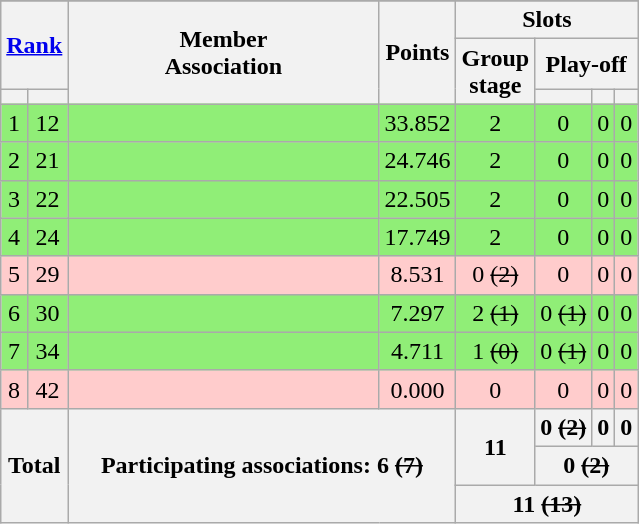<table class="wikitable" style="text-align:center">
<tr>
</tr>
<tr>
<th colspan=2 rowspan=2><a href='#'>Rank</a></th>
<th rowspan=3 width=200>Member<br>Association</th>
<th rowspan=3>Points</th>
<th colspan=5>Slots</th>
</tr>
<tr>
<th rowspan=2>Group<br>stage</th>
<th colspan=4>Play-off</th>
</tr>
<tr>
<th></th>
<th></th>
<th></th>
<th></th>
<th></th>
</tr>
<tr bgcolor=#90ee77>
<td>1</td>
<td>12</td>
<td align=left></td>
<td>33.852</td>
<td>2</td>
<td>0</td>
<td>0</td>
<td>0</td>
</tr>
<tr bgcolor=#90ee77>
<td>2</td>
<td>21</td>
<td align=left></td>
<td>24.746</td>
<td>2</td>
<td>0</td>
<td>0</td>
<td>0</td>
</tr>
<tr bgcolor=#90ee77>
<td>3</td>
<td>22</td>
<td align=left></td>
<td>22.505</td>
<td>2</td>
<td>0</td>
<td>0</td>
<td>0</td>
</tr>
<tr bgcolor=#90ee77>
<td>4</td>
<td>24</td>
<td align=left></td>
<td>17.749</td>
<td>2</td>
<td>0</td>
<td>0</td>
<td>0</td>
</tr>
<tr bgcolor=#ffcccc>
<td>5</td>
<td>29</td>
<td align=left></td>
<td>8.531</td>
<td>0 <s>(2)</s></td>
<td>0</td>
<td>0</td>
<td>0</td>
</tr>
<tr bgcolor=#90ee77>
<td>6</td>
<td>30</td>
<td align=left></td>
<td>7.297</td>
<td>2 <s>(1)</s></td>
<td>0 <s>(1)</s></td>
<td>0</td>
<td>0</td>
</tr>
<tr bgcolor=#90ee77>
<td>7</td>
<td>34</td>
<td align=left></td>
<td>4.711</td>
<td>1 <s>(0)</s></td>
<td>0 <s>(1)</s></td>
<td>0</td>
<td>0</td>
</tr>
<tr bgcolor=#ffcccc>
<td>8</td>
<td>42</td>
<td align=left></td>
<td>0.000</td>
<td>0</td>
<td>0</td>
<td>0</td>
<td>0</td>
</tr>
<tr>
<th colspan=2 rowspan=3>Total</th>
<th colspan=2 rowspan=3>Participating associations: 6 <s>(7)</s></th>
<th rowspan=2>11</th>
<th>0 <s>(2)</s></th>
<th>0</th>
<th>0</th>
</tr>
<tr>
<th colspan=3>0 <s>(2)</s></th>
</tr>
<tr>
<th colspan=4>11 <s>(13)</s></th>
</tr>
</table>
